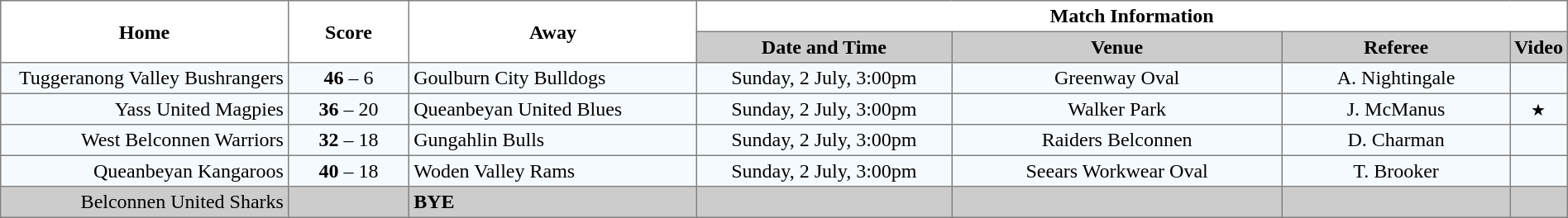<table border="1" cellpadding="3" cellspacing="0" width="100%" style="border-collapse:collapse;  text-align:center;">
<tr>
<th rowspan="2" width="19%">Home</th>
<th rowspan="2" width="8%">Score</th>
<th rowspan="2" width="19%">Away</th>
<th colspan="4">Match Information</th>
</tr>
<tr style="background:#CCCCCC">
<th width="17%">Date and Time</th>
<th width="22%">Venue</th>
<th width="50%">Referee</th>
<th>Video</th>
</tr>
<tr style="text-align:center; background:#f5faff;">
<td align="right">Tuggeranong Valley Bushrangers </td>
<td><strong>46</strong> – 6</td>
<td align="left"> Goulburn City Bulldogs</td>
<td>Sunday, 2 July, 3:00pm</td>
<td>Greenway Oval</td>
<td>A. Nightingale</td>
<td></td>
</tr>
<tr style="text-align:center; background:#f5faff;">
<td align="right">Yass United Magpies </td>
<td><strong>36</strong> – 20</td>
<td align="left"> Queanbeyan United Blues</td>
<td>Sunday, 2 July, 3:00pm</td>
<td>Walker Park</td>
<td>J. McManus</td>
<td><small>★</small></td>
</tr>
<tr style="text-align:center; background:#f5faff;">
<td align="right">West Belconnen Warriors </td>
<td><strong>32</strong> – 18</td>
<td align="left"> Gungahlin Bulls</td>
<td>Sunday, 2 July, 3:00pm</td>
<td>Raiders Belconnen</td>
<td>D. Charman</td>
<td></td>
</tr>
<tr style="text-align:center; background:#f5faff;">
<td align="right">Queanbeyan Kangaroos </td>
<td><strong>40</strong> – 18</td>
<td align="left"> Woden Valley Rams</td>
<td>Sunday, 2 July, 3:00pm</td>
<td>Seears Workwear Oval</td>
<td>T. Brooker</td>
<td></td>
</tr>
<tr style="text-align:center; background:#CCCCCC;">
<td align="right">Belconnen United Sharks </td>
<td></td>
<td align="left"><strong>BYE</strong></td>
<td></td>
<td></td>
<td></td>
<td></td>
</tr>
</table>
